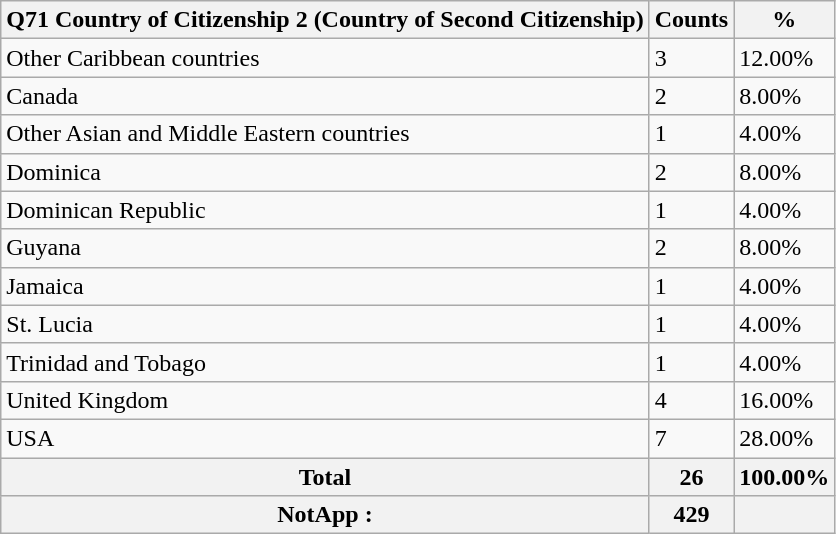<table class="wikitable sortable">
<tr>
<th>Q71 Country of Citizenship 2 (Country of Second Citizenship)</th>
<th>Counts</th>
<th>%</th>
</tr>
<tr>
<td>Other Caribbean countries</td>
<td>3</td>
<td>12.00%</td>
</tr>
<tr>
<td>Canada</td>
<td>2</td>
<td>8.00%</td>
</tr>
<tr>
<td>Other Asian and Middle Eastern countries</td>
<td>1</td>
<td>4.00%</td>
</tr>
<tr>
<td>Dominica</td>
<td>2</td>
<td>8.00%</td>
</tr>
<tr>
<td>Dominican Republic</td>
<td>1</td>
<td>4.00%</td>
</tr>
<tr>
<td>Guyana</td>
<td>2</td>
<td>8.00%</td>
</tr>
<tr>
<td>Jamaica</td>
<td>1</td>
<td>4.00%</td>
</tr>
<tr>
<td>St. Lucia</td>
<td>1</td>
<td>4.00%</td>
</tr>
<tr>
<td>Trinidad and Tobago</td>
<td>1</td>
<td>4.00%</td>
</tr>
<tr>
<td>United Kingdom</td>
<td>4</td>
<td>16.00%</td>
</tr>
<tr>
<td>USA</td>
<td>7</td>
<td>28.00%</td>
</tr>
<tr>
<th>Total</th>
<th>26</th>
<th>100.00%</th>
</tr>
<tr>
<th>NotApp :</th>
<th>429</th>
<th></th>
</tr>
</table>
